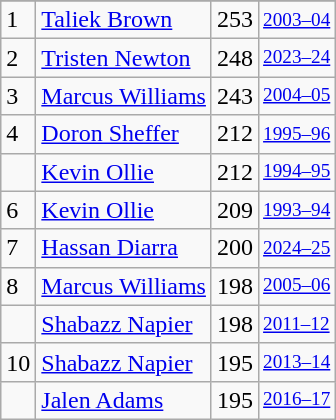<table class="wikitable">
<tr>
</tr>
<tr>
<td>1</td>
<td><a href='#'>Taliek Brown</a></td>
<td>253</td>
<td style="font-size:80%;"><a href='#'>2003–04</a></td>
</tr>
<tr>
<td>2</td>
<td><a href='#'>Tristen Newton</a></td>
<td>248</td>
<td style="font-size:80%;"><a href='#'>2023–24</a></td>
</tr>
<tr>
<td>3</td>
<td><a href='#'>Marcus Williams</a></td>
<td>243</td>
<td style="font-size:80%;"><a href='#'>2004–05</a></td>
</tr>
<tr>
<td>4</td>
<td><a href='#'>Doron Sheffer</a></td>
<td>212</td>
<td style="font-size:80%;"><a href='#'>1995–96</a></td>
</tr>
<tr>
<td></td>
<td><a href='#'>Kevin Ollie</a></td>
<td>212</td>
<td style="font-size:80%;"><a href='#'>1994–95</a></td>
</tr>
<tr>
<td>6</td>
<td><a href='#'>Kevin Ollie</a></td>
<td>209</td>
<td style="font-size:80%;"><a href='#'>1993–94</a></td>
</tr>
<tr>
<td>7</td>
<td><a href='#'>Hassan Diarra</a></td>
<td>200</td>
<td style="font-size:80%;"><a href='#'>2024–25</a></td>
</tr>
<tr>
<td>8</td>
<td><a href='#'>Marcus Williams</a></td>
<td>198</td>
<td style="font-size:80%;"><a href='#'>2005–06</a></td>
</tr>
<tr>
<td></td>
<td><a href='#'>Shabazz Napier</a></td>
<td>198</td>
<td style="font-size:80%;"><a href='#'>2011–12</a></td>
</tr>
<tr>
<td>10</td>
<td><a href='#'>Shabazz Napier</a></td>
<td>195</td>
<td style="font-size:80%;"><a href='#'>2013–14</a></td>
</tr>
<tr>
<td></td>
<td><a href='#'>Jalen Adams</a></td>
<td>195</td>
<td style="font-size:80%;"><a href='#'>2016–17</a></td>
</tr>
</table>
